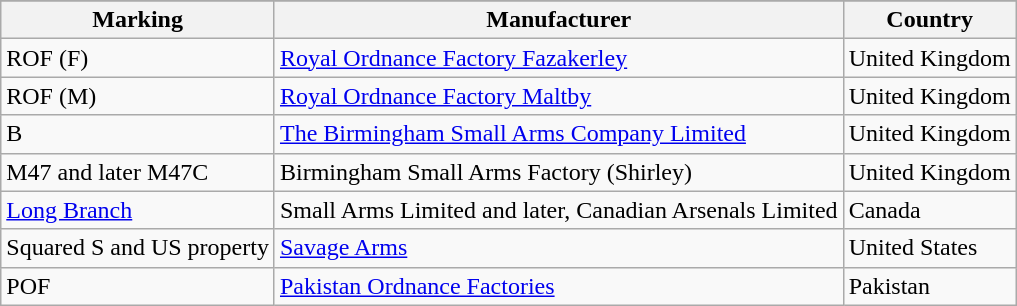<table class="wikitable">
<tr>
</tr>
<tr>
<th>Marking</th>
<th>Manufacturer</th>
<th>Country</th>
</tr>
<tr>
<td>ROF (F)</td>
<td><a href='#'>Royal Ordnance Factory Fazakerley</a></td>
<td>United Kingdom</td>
</tr>
<tr>
<td>ROF (M)</td>
<td><a href='#'>Royal Ordnance Factory Maltby</a></td>
<td>United Kingdom</td>
</tr>
<tr>
<td>B</td>
<td><a href='#'>The Birmingham Small Arms Company Limited</a></td>
<td>United Kingdom</td>
</tr>
<tr>
<td>M47 and later M47C</td>
<td>Birmingham Small Arms Factory (Shirley)</td>
<td>United Kingdom</td>
</tr>
<tr>
<td><a href='#'>Long Branch</a></td>
<td>Small Arms Limited and later, Canadian Arsenals Limited</td>
<td>Canada</td>
</tr>
<tr>
<td>Squared S and US property</td>
<td><a href='#'>Savage Arms</a></td>
<td>United States</td>
</tr>
<tr>
<td>POF</td>
<td><a href='#'>Pakistan Ordnance Factories</a></td>
<td>Pakistan</td>
</tr>
</table>
